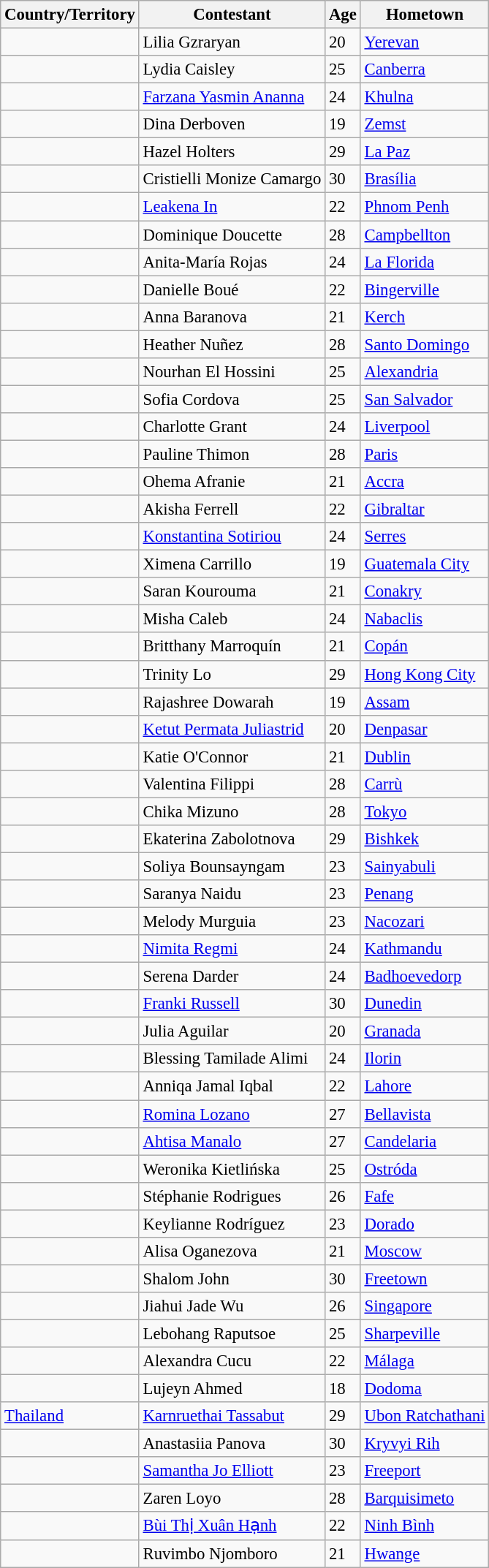<table class="wikitable sortable" style="font-size: 95%;">
<tr>
<th>Country/Territory</th>
<th>Contestant</th>
<th>Age</th>
<th>Hometown</th>
</tr>
<tr>
<td></td>
<td>Lilia Gzraryan</td>
<td>20</td>
<td><a href='#'>Yerevan</a></td>
</tr>
<tr>
<td></td>
<td>Lydia Caisley</td>
<td>25</td>
<td><a href='#'>Canberra</a></td>
</tr>
<tr>
<td></td>
<td><a href='#'>Farzana Yasmin Ananna</a></td>
<td>24</td>
<td><a href='#'>Khulna</a></td>
</tr>
<tr>
<td></td>
<td>Dina Derboven</td>
<td>19</td>
<td><a href='#'>Zemst</a></td>
</tr>
<tr>
<td></td>
<td>Hazel Holters</td>
<td>29</td>
<td><a href='#'>La Paz</a></td>
</tr>
<tr>
<td></td>
<td>Cristielli Monize Camargo</td>
<td>30</td>
<td><a href='#'>Brasília</a></td>
</tr>
<tr>
<td></td>
<td><a href='#'>Leakena In</a></td>
<td>22</td>
<td><a href='#'>Phnom Penh</a></td>
</tr>
<tr>
<td></td>
<td>Dominique Doucette</td>
<td>28</td>
<td><a href='#'>Campbellton</a></td>
</tr>
<tr>
<td></td>
<td>Anita-María Rojas</td>
<td>24</td>
<td><a href='#'>La Florida</a></td>
</tr>
<tr>
<td></td>
<td>Danielle Boué</td>
<td>22</td>
<td><a href='#'>Bingerville</a></td>
</tr>
<tr>
<td></td>
<td>Anna Baranova</td>
<td>21</td>
<td><a href='#'>Kerch</a></td>
</tr>
<tr>
<td></td>
<td>Heather Nuñez</td>
<td>28</td>
<td><a href='#'>Santo Domingo</a></td>
</tr>
<tr>
<td></td>
<td>Nourhan El Hossini</td>
<td>25</td>
<td><a href='#'>Alexandria</a></td>
</tr>
<tr>
<td></td>
<td>Sofia Cordova</td>
<td>25</td>
<td><a href='#'>San Salvador</a></td>
</tr>
<tr>
<td></td>
<td>Charlotte Grant</td>
<td>24</td>
<td><a href='#'>Liverpool</a></td>
</tr>
<tr>
<td></td>
<td>Pauline Thimon</td>
<td>28</td>
<td><a href='#'>Paris</a></td>
</tr>
<tr>
<td></td>
<td>Ohema Afranie</td>
<td>21</td>
<td><a href='#'>Accra</a></td>
</tr>
<tr>
<td></td>
<td>Akisha Ferrell</td>
<td>22</td>
<td><a href='#'>Gibraltar</a></td>
</tr>
<tr>
<td></td>
<td><a href='#'>Konstantina Sotiriou</a></td>
<td>24</td>
<td><a href='#'>Serres</a></td>
</tr>
<tr>
<td></td>
<td>Ximena Carrillo</td>
<td>19</td>
<td><a href='#'>Guatemala City</a></td>
</tr>
<tr>
<td></td>
<td>Saran Kourouma</td>
<td>21</td>
<td><a href='#'>Conakry</a></td>
</tr>
<tr>
<td></td>
<td>Misha Caleb</td>
<td>24</td>
<td><a href='#'>Nabaclis</a></td>
</tr>
<tr>
<td></td>
<td>Britthany Marroquín</td>
<td>21</td>
<td><a href='#'>Copán</a></td>
</tr>
<tr>
<td></td>
<td>Trinity Lo</td>
<td>29</td>
<td><a href='#'>Hong Kong City</a></td>
</tr>
<tr>
<td></td>
<td>Rajashree Dowarah</td>
<td>19</td>
<td><a href='#'>Assam</a></td>
</tr>
<tr>
<td></td>
<td><a href='#'>Ketut Permata Juliastrid</a></td>
<td>20</td>
<td><a href='#'>Denpasar</a></td>
</tr>
<tr>
<td></td>
<td>Katie O'Connor</td>
<td>21</td>
<td><a href='#'>Dublin</a></td>
</tr>
<tr>
<td></td>
<td>Valentina Filippi</td>
<td>28</td>
<td><a href='#'>Carrù</a></td>
</tr>
<tr>
<td></td>
<td>Chika Mizuno</td>
<td>28</td>
<td><a href='#'>Tokyo</a></td>
</tr>
<tr>
<td></td>
<td>Ekaterina Zabolotnova</td>
<td>29</td>
<td><a href='#'>Bishkek</a></td>
</tr>
<tr>
<td></td>
<td>Soliya Bounsayngam</td>
<td>23</td>
<td><a href='#'>Sainyabuli</a></td>
</tr>
<tr>
<td></td>
<td>Saranya Naidu</td>
<td>23</td>
<td><a href='#'>Penang</a></td>
</tr>
<tr>
<td></td>
<td>Melody Murguia</td>
<td>23</td>
<td><a href='#'>Nacozari</a></td>
</tr>
<tr>
<td></td>
<td><a href='#'>Nimita Regmi</a></td>
<td>24</td>
<td><a href='#'>Kathmandu</a></td>
</tr>
<tr>
<td></td>
<td>Serena Darder</td>
<td>24</td>
<td><a href='#'>Badhoevedorp</a></td>
</tr>
<tr>
<td></td>
<td><a href='#'>Franki Russell</a></td>
<td>30</td>
<td><a href='#'>Dunedin</a></td>
</tr>
<tr>
<td></td>
<td>Julia Aguilar</td>
<td>20</td>
<td><a href='#'>Granada</a></td>
</tr>
<tr>
<td></td>
<td>Blessing Tamilade Alimi</td>
<td>24</td>
<td><a href='#'>Ilorin</a></td>
</tr>
<tr>
<td></td>
<td>Anniqa Jamal Iqbal</td>
<td>22</td>
<td><a href='#'>Lahore</a></td>
</tr>
<tr>
<td></td>
<td><a href='#'>Romina Lozano</a></td>
<td>27</td>
<td><a href='#'>Bellavista</a></td>
</tr>
<tr>
<td></td>
<td><a href='#'>Ahtisa Manalo</a></td>
<td>27</td>
<td><a href='#'>Candelaria</a></td>
</tr>
<tr>
<td></td>
<td>Weronika Kietlińska</td>
<td>25</td>
<td><a href='#'>Ostróda</a></td>
</tr>
<tr>
<td></td>
<td>Stéphanie Rodrigues</td>
<td>26</td>
<td><a href='#'>Fafe</a></td>
</tr>
<tr>
<td></td>
<td>Keylianne Rodríguez</td>
<td>23</td>
<td><a href='#'>Dorado</a></td>
</tr>
<tr>
<td></td>
<td>Alisa Oganezova</td>
<td>21</td>
<td><a href='#'>Moscow</a></td>
</tr>
<tr>
<td></td>
<td>Shalom John</td>
<td>30</td>
<td><a href='#'>Freetown</a></td>
</tr>
<tr>
<td></td>
<td>Jiahui Jade Wu</td>
<td>26</td>
<td><a href='#'>Singapore</a></td>
</tr>
<tr>
<td></td>
<td>Lebohang Raputsoe</td>
<td>25</td>
<td><a href='#'>Sharpeville</a></td>
</tr>
<tr>
<td></td>
<td>Alexandra Cucu</td>
<td>22</td>
<td><a href='#'>Málaga</a></td>
</tr>
<tr>
<td></td>
<td>Lujeyn Ahmed</td>
<td>18</td>
<td><a href='#'>Dodoma</a></td>
</tr>
<tr>
<td> <a href='#'>Thailand</a></td>
<td><a href='#'>Karnruethai Tassabut</a></td>
<td>29</td>
<td><a href='#'>Ubon Ratchathani</a></td>
</tr>
<tr>
<td></td>
<td>Anastasiia Panova</td>
<td>30</td>
<td><a href='#'>Kryvyi Rih</a></td>
</tr>
<tr>
<td></td>
<td><a href='#'>Samantha Jo Elliott</a></td>
<td>23</td>
<td><a href='#'>Freeport</a></td>
</tr>
<tr>
<td></td>
<td>Zaren Loyo</td>
<td>28</td>
<td><a href='#'>Barquisimeto</a></td>
</tr>
<tr>
<td></td>
<td><a href='#'>Bùi Thị Xuân Hạnh</a></td>
<td>22</td>
<td><a href='#'>Ninh Bình</a></td>
</tr>
<tr>
<td></td>
<td>Ruvimbo Njomboro</td>
<td>21</td>
<td><a href='#'>Hwange</a></td>
</tr>
</table>
